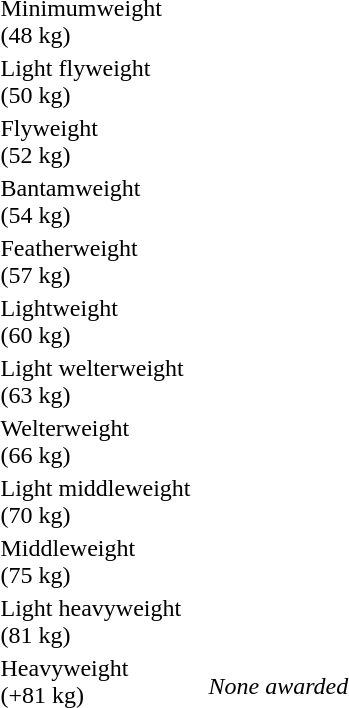<table>
<tr>
<td rowspan=2>Minimumweight<br>(48 kg)</td>
<td rowspan=2></td>
<td rowspan=2></td>
<td></td>
</tr>
<tr>
<td></td>
</tr>
<tr>
<td rowspan=2>Light flyweight<br>(50 kg)</td>
<td rowspan=2></td>
<td rowspan=2></td>
<td></td>
</tr>
<tr>
<td></td>
</tr>
<tr>
<td rowspan=2>Flyweight<br>(52 kg)</td>
<td rowspan=2></td>
<td rowspan=2></td>
<td></td>
</tr>
<tr>
<td></td>
</tr>
<tr>
<td rowspan=2>Bantamweight<br>(54 kg)</td>
<td rowspan=2></td>
<td rowspan=2></td>
<td></td>
</tr>
<tr>
<td></td>
</tr>
<tr>
<td rowspan=2>Featherweight<br>(57 kg)</td>
<td rowspan=2></td>
<td rowspan=2></td>
<td></td>
</tr>
<tr>
<td></td>
</tr>
<tr>
<td rowspan=2>Lightweight<br>(60 kg)</td>
<td rowspan=2></td>
<td rowspan=2></td>
<td></td>
</tr>
<tr>
<td></td>
</tr>
<tr>
<td rowspan=2>Light welterweight<br>(63 kg)</td>
<td rowspan=2></td>
<td rowspan=2></td>
<td></td>
</tr>
<tr>
<td></td>
</tr>
<tr>
<td rowspan=2>Welterweight<br>(66 kg)</td>
<td rowspan=2></td>
<td rowspan=2></td>
<td></td>
</tr>
<tr>
<td></td>
</tr>
<tr>
<td rowspan=2>Light middleweight<br>(70 kg)</td>
<td rowspan=2></td>
<td rowspan=2></td>
<td></td>
</tr>
<tr>
<td></td>
</tr>
<tr>
<td rowspan=2>Middleweight<br>(75 kg)</td>
<td rowspan=2></td>
<td rowspan=2></td>
<td></td>
</tr>
<tr>
<td></td>
</tr>
<tr>
<td rowspan=2>Light heavyweight<br>(81 kg)</td>
<td rowspan=2></td>
<td rowspan=2></td>
<td></td>
</tr>
<tr>
<td></td>
</tr>
<tr>
<td rowspan=2>Heavyweight<br>(+81 kg)</td>
<td rowspan=2></td>
<td rowspan=2></td>
<td></td>
</tr>
<tr>
<td><em>None awarded</em></td>
</tr>
</table>
